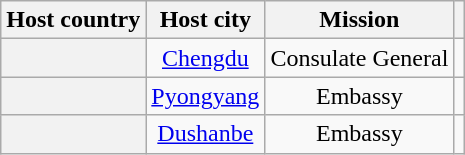<table class="wikitable plainrowheaders" style="text-align:center;">
<tr>
<th scope="col">Host country</th>
<th scope="col">Host city</th>
<th scope="col">Mission</th>
<th scope="col"></th>
</tr>
<tr>
<th scope="row"></th>
<td><a href='#'>Chengdu</a></td>
<td>Consulate General</td>
<td></td>
</tr>
<tr>
<th scope="row"></th>
<td><a href='#'>Pyongyang</a></td>
<td>Embassy</td>
<td></td>
</tr>
<tr>
<th scope="row"></th>
<td><a href='#'>Dushanbe</a></td>
<td>Embassy</td>
<td></td>
</tr>
</table>
